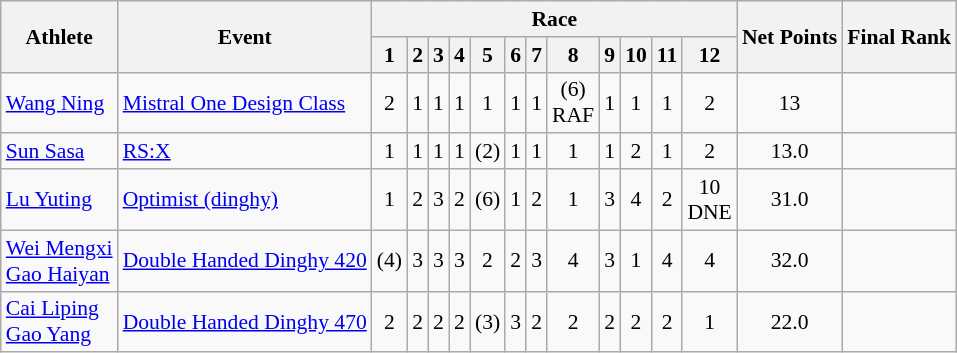<table class="wikitable" style="font-size:90%;">
<tr>
<th rowspan=2>Athlete</th>
<th rowspan=2>Event</th>
<th colspan=12>Race</th>
<th rowspan=2>Net Points</th>
<th rowspan=2>Final Rank</th>
</tr>
<tr>
<th>1</th>
<th>2</th>
<th>3</th>
<th>4</th>
<th>5</th>
<th>6</th>
<th>7</th>
<th>8</th>
<th>9</th>
<th>10</th>
<th>11</th>
<th>12</th>
</tr>
<tr style="text-align:center">
<td style="text-align:left"><a href='#'>Wang Ning</a></td>
<td style="text-align:left"><a href='#'>Mistral One Design Class</a></td>
<td>2</td>
<td>1</td>
<td>1</td>
<td>1</td>
<td>1</td>
<td>1</td>
<td>1</td>
<td>(6)<br>RAF</td>
<td>1</td>
<td>1</td>
<td>1</td>
<td>2</td>
<td>13</td>
<td></td>
</tr>
<tr style="text-align:center">
<td style="text-align:left"><a href='#'>Sun Sasa</a></td>
<td style="text-align:left"><a href='#'>RS:X</a></td>
<td>1</td>
<td>1</td>
<td>1</td>
<td>1</td>
<td>(2)</td>
<td>1</td>
<td>1</td>
<td>1</td>
<td>1</td>
<td>2</td>
<td>1</td>
<td>2</td>
<td>13.0</td>
<td></td>
</tr>
<tr style="text-align:center">
<td style="text-align:left"><a href='#'>Lu Yuting</a></td>
<td style="text-align:left"><a href='#'>Optimist (dinghy)</a></td>
<td>1</td>
<td>2</td>
<td>3</td>
<td>2</td>
<td>(6)</td>
<td>1</td>
<td>2</td>
<td>1</td>
<td>3</td>
<td>4</td>
<td>2</td>
<td>10<br>DNE</td>
<td>31.0</td>
<td></td>
</tr>
<tr style="text-align:center">
<td style="text-align:left"><a href='#'>Wei Mengxi</a><br><a href='#'>Gao Haiyan</a></td>
<td style="text-align:left"><a href='#'>Double Handed Dinghy 420</a></td>
<td>(4)</td>
<td>3</td>
<td>3</td>
<td>3</td>
<td>2</td>
<td>2</td>
<td>3</td>
<td>4</td>
<td>3</td>
<td>1</td>
<td>4</td>
<td>4</td>
<td>32.0</td>
<td></td>
</tr>
<tr style="text-align:center">
<td style="text-align:left"><a href='#'>Cai Liping</a><br><a href='#'>Gao Yang</a></td>
<td style="text-align:left"><a href='#'>Double Handed Dinghy 470</a></td>
<td>2</td>
<td>2</td>
<td>2</td>
<td>2</td>
<td>(3)</td>
<td>3</td>
<td>2</td>
<td>2</td>
<td>2</td>
<td>2</td>
<td>2</td>
<td>1</td>
<td>22.0</td>
<td></td>
</tr>
</table>
